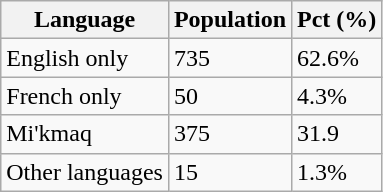<table class="wikitable">
<tr>
<th>Language</th>
<th>Population</th>
<th>Pct (%)</th>
</tr>
<tr>
<td>English only</td>
<td>735</td>
<td>62.6%</td>
</tr>
<tr>
<td>French only</td>
<td>50</td>
<td>4.3%</td>
</tr>
<tr>
<td>Mi'kmaq</td>
<td>375</td>
<td>31.9</td>
</tr>
<tr>
<td>Other languages</td>
<td>15</td>
<td>1.3%</td>
</tr>
</table>
